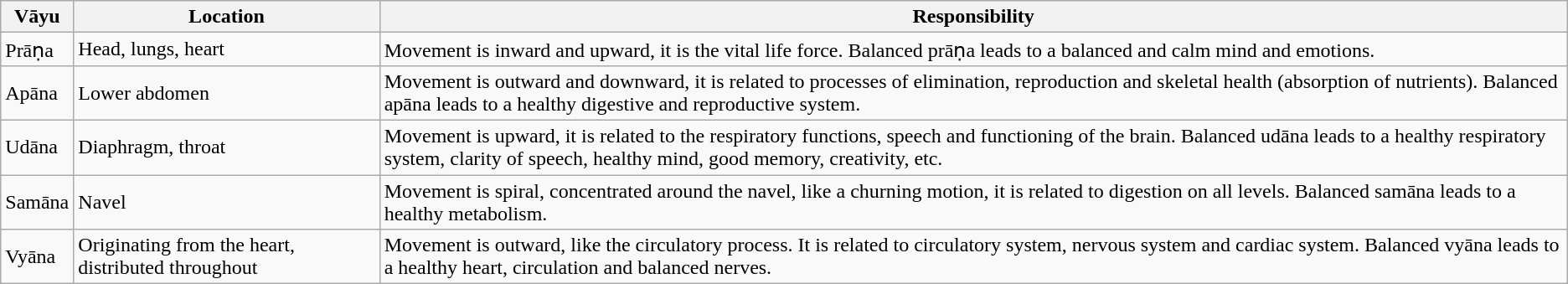<table class="wikitable">
<tr>
<th>Vāyu</th>
<th>Location</th>
<th>Responsibility</th>
</tr>
<tr>
<td>Prāṇa</td>
<td>Head, lungs, heart</td>
<td>Movement is inward and upward, it is the vital life force. Balanced prāṇa leads to a balanced and calm mind and emotions.</td>
</tr>
<tr>
<td>Apāna</td>
<td>Lower abdomen</td>
<td>Movement is outward and downward, it is related to processes of elimination, reproduction and skeletal health (absorption of nutrients). Balanced apāna leads to a healthy digestive and reproductive system.</td>
</tr>
<tr>
<td>Udāna</td>
<td>Diaphragm, throat</td>
<td>Movement is upward, it is related to the respiratory functions, speech and functioning of the brain. Balanced udāna leads to a healthy respiratory system, clarity of speech, healthy mind, good memory, creativity, etc.</td>
</tr>
<tr>
<td>Samāna</td>
<td>Navel</td>
<td>Movement is spiral, concentrated around the navel, like a churning motion, it is related to digestion on all levels. Balanced samāna leads to a healthy metabolism.</td>
</tr>
<tr>
<td>Vyāna</td>
<td>Originating from the heart, distributed throughout</td>
<td>Movement is outward, like the circulatory process. It is related to circulatory system, nervous system and cardiac system. Balanced vyāna leads to a healthy heart, circulation and balanced nerves.</td>
</tr>
</table>
